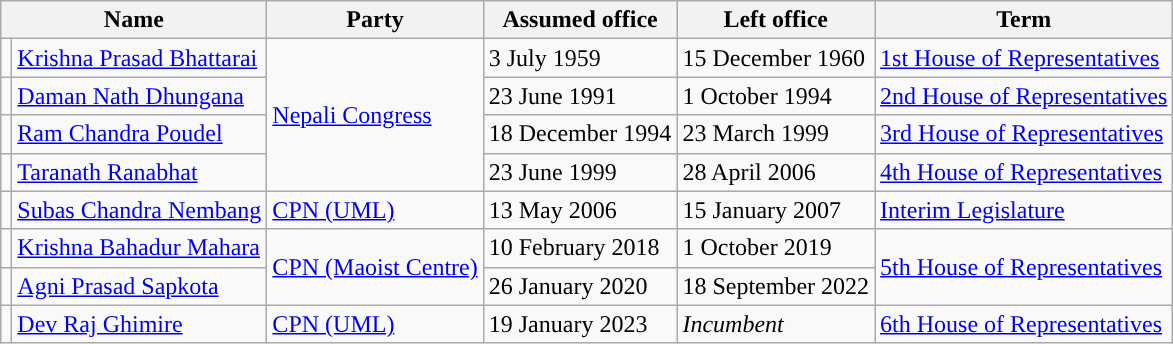<table class="wikitable">
<tr>
<th colspan="2">Name</th>
<th>Party</th>
<th>Assumed office</th>
<th>Left office</th>
<th>Term</th>
</tr>
<tr>
<td></td>
<td><a href='#'>Krishna Prasad Bhattarai</a></td>
<td rowspan="4"><a href='#'>Nepali Congress</a></td>
<td>3 July 1959</td>
<td>15 December 1960</td>
<td><a href='#'>1st House of Representatives</a></td>
</tr>
<tr>
<td></td>
<td><a href='#'>Daman Nath Dhungana</a></td>
<td>23 June 1991</td>
<td>1 October 1994</td>
<td><a href='#'>2nd House of Representatives</a></td>
</tr>
<tr>
<td></td>
<td><a href='#'>Ram Chandra Poudel</a></td>
<td>18 December 1994</td>
<td>23 March 1999</td>
<td><a href='#'>3rd House of Representatives</a></td>
</tr>
<tr>
<td></td>
<td><a href='#'>Taranath Ranabhat</a></td>
<td>23 June 1999</td>
<td>28 April 2006</td>
<td><a href='#'>4th House of Representatives</a></td>
</tr>
<tr>
<td></td>
<td><a href='#'>Subas Chandra Nembang</a></td>
<td><a href='#'>CPN (UML)</a></td>
<td>13 May 2006</td>
<td>15 January 2007</td>
<td><a href='#'>Interim Legislature</a></td>
</tr>
<tr>
<td></td>
<td><a href='#'>Krishna Bahadur Mahara</a></td>
<td rowspan="2"><a href='#'>CPN (Maoist Centre)</a></td>
<td>10 February 2018</td>
<td>1 October 2019</td>
<td rowspan="2"><a href='#'>5th House of Representatives</a></td>
</tr>
<tr>
<td></td>
<td><a href='#'>Agni Prasad Sapkota</a></td>
<td>26 January 2020</td>
<td>18 September 2022</td>
</tr>
<tr>
<td></td>
<td><a href='#'>Dev Raj Ghimire</a></td>
<td><a href='#'>CPN (UML)</a></td>
<td>19 January 2023</td>
<td><em>Incumbent</em></td>
<td><a href='#'>6th House of Representatives</a></td>
</tr>
</table>
